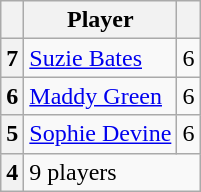<table class="wikitable sortable" style="text-align:left;">
<tr>
<th scope=col><a href='#'></a></th>
<th scope=col>Player</th>
<th scope=col></th>
</tr>
<tr>
<th>7</th>
<td> <a href='#'>Suzie Bates</a></td>
<td>6</td>
</tr>
<tr>
<th>6</th>
<td> <a href='#'>Maddy Green</a></td>
<td>6</td>
</tr>
<tr>
<th>5</th>
<td> <a href='#'>Sophie Devine</a></td>
<td>6</td>
</tr>
<tr>
<th>4</th>
<td colspan=2>9 players</td>
</tr>
</table>
